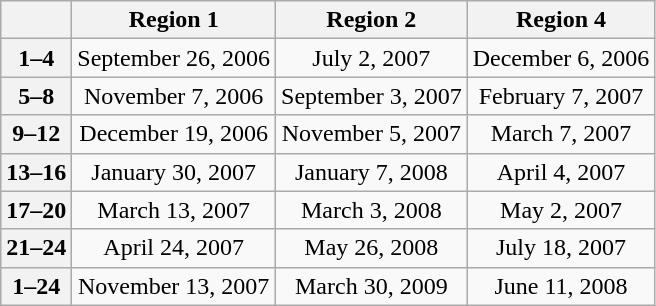<table class="wikitable" style="text-align: center;">
<tr>
<th scope="col"></th>
<th scope="col">Region 1</th>
<th scope="col">Region 2</th>
<th scope="col">Region 4</th>
</tr>
<tr>
<th scope="row">1–4</th>
<td>September 26, 2006</td>
<td>July 2, 2007</td>
<td>December 6, 2006</td>
</tr>
<tr>
<th scope="row">5–8</th>
<td>November 7, 2006</td>
<td>September 3, 2007</td>
<td>February 7, 2007</td>
</tr>
<tr>
<th scope="row">9–12</th>
<td>December 19, 2006</td>
<td>November 5, 2007</td>
<td>March 7, 2007</td>
</tr>
<tr>
<th scope="row">13–16</th>
<td>January 30, 2007</td>
<td>January 7, 2008</td>
<td>April 4, 2007</td>
</tr>
<tr>
<th scope="row">17–20</th>
<td>March 13, 2007</td>
<td>March 3, 2008</td>
<td>May 2, 2007</td>
</tr>
<tr>
<th scope="row">21–24</th>
<td>April 24, 2007</td>
<td>May 26, 2008</td>
<td>July 18, 2007</td>
</tr>
<tr>
<th scope="row">1–24</th>
<td>November 13, 2007</td>
<td>March 30, 2009</td>
<td>June 11, 2008</td>
</tr>
</table>
